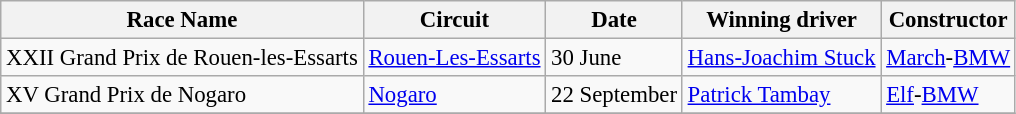<table class="wikitable" style="font-size:95%">
<tr>
<th>Race Name</th>
<th>Circuit</th>
<th>Date</th>
<th>Winning driver</th>
<th>Constructor</th>
</tr>
<tr>
<td> XXII Grand Prix de Rouen-les-Essarts</td>
<td><a href='#'>Rouen-Les-Essarts</a></td>
<td>30 June</td>
<td> <a href='#'>Hans-Joachim Stuck</a></td>
<td> <a href='#'>March</a>-<a href='#'>BMW</a></td>
</tr>
<tr>
<td> XV Grand Prix de Nogaro</td>
<td><a href='#'>Nogaro</a></td>
<td>22 September</td>
<td> <a href='#'>Patrick Tambay</a></td>
<td> <a href='#'>Elf</a>-<a href='#'>BMW</a></td>
</tr>
<tr>
</tr>
</table>
